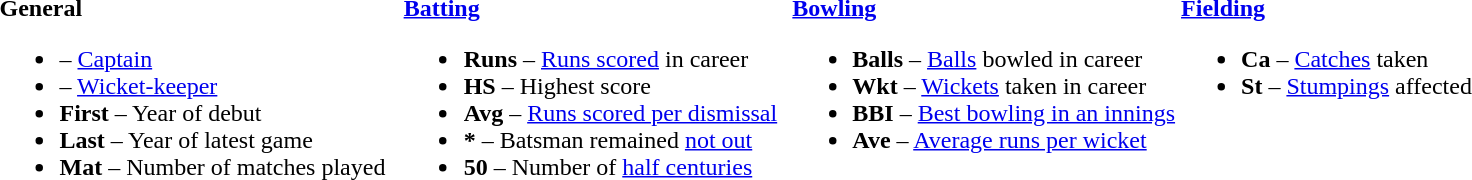<table>
<tr>
<td valign="top" style="width:26%"><br><strong>General</strong><ul><li> – <a href='#'>Captain</a></li><li> – <a href='#'>Wicket-keeper</a></li><li><strong>First</strong> – Year of debut</li><li><strong>Last</strong> – Year of latest game</li><li><strong>Mat</strong> – Number of matches played</li></ul></td>
<td valign="top" style="width:25%"><br><strong><a href='#'>Batting</a></strong><ul><li><strong>Runs</strong> – <a href='#'>Runs scored</a> in career</li><li><strong>HS</strong> – Highest score</li><li><strong>Avg</strong> – <a href='#'>Runs scored per dismissal</a></li><li><strong>*</strong> – Batsman remained <a href='#'>not out</a></li><li><strong>50</strong> – Number of <a href='#'>half centuries</a></li></ul></td>
<td valign="top" style="width:25%"><br><strong><a href='#'>Bowling</a></strong><ul><li><strong>Balls</strong> – <a href='#'>Balls</a> bowled in career</li><li><strong>Wkt</strong> – <a href='#'>Wickets</a> taken in career</li><li><strong>BBI</strong> – <a href='#'>Best bowling in an innings</a></li><li><strong>Ave</strong> – <a href='#'>Average runs per wicket</a></li></ul></td>
<td valign="top" style="width:24%"><br><strong><a href='#'>Fielding</a></strong><ul><li><strong>Ca</strong> – <a href='#'>Catches</a> taken</li><li><strong>St</strong> – <a href='#'>Stumpings</a> affected</li></ul></td>
</tr>
</table>
